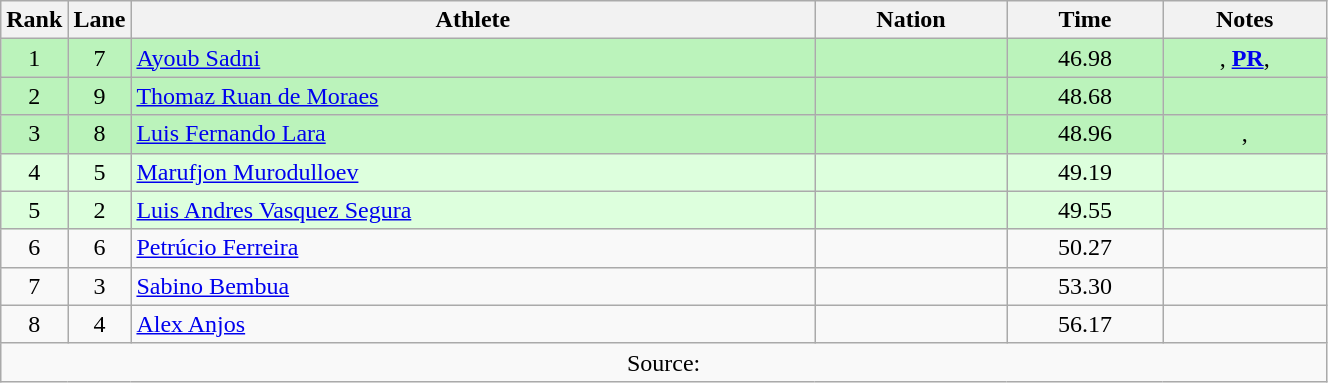<table class="wikitable sortable" style="text-align:center;width: 70%;">
<tr>
<th scope="col" style="width: 10px;">Rank</th>
<th scope="col" style="width: 10px;">Lane</th>
<th scope="col">Athlete</th>
<th scope="col">Nation</th>
<th scope="col">Time</th>
<th scope="col">Notes</th>
</tr>
<tr bgcolor=bbf3bb>
<td>1</td>
<td>7</td>
<td align=left><a href='#'>Ayoub Sadni</a></td>
<td align=left></td>
<td>46.98</td>
<td>, <strong><a href='#'>PR</a></strong>, </td>
</tr>
<tr bgcolor=bbf3bb>
<td>2</td>
<td>9</td>
<td align=left><a href='#'>Thomaz Ruan de Moraes</a></td>
<td align=left></td>
<td>48.68</td>
<td></td>
</tr>
<tr bgcolor=bbf3bb>
<td>3</td>
<td>8</td>
<td align=left><a href='#'>Luis Fernando Lara</a></td>
<td align=left></td>
<td>48.96</td>
<td>, </td>
</tr>
<tr bgcolor=ddffdd>
<td>4</td>
<td>5</td>
<td align=left><a href='#'>Marufjon Murodulloev</a></td>
<td align=left></td>
<td>49.19</td>
<td></td>
</tr>
<tr bgcolor=ddffdd>
<td>5</td>
<td>2</td>
<td align=left><a href='#'>Luis Andres Vasquez Segura</a></td>
<td align=left></td>
<td>49.55</td>
<td></td>
</tr>
<tr>
<td>6</td>
<td>6</td>
<td align=left><a href='#'>Petrúcio Ferreira</a></td>
<td align=left></td>
<td>50.27</td>
<td></td>
</tr>
<tr>
<td>7</td>
<td>3</td>
<td align=left><a href='#'>Sabino Bembua</a></td>
<td align=left></td>
<td>53.30</td>
<td></td>
</tr>
<tr>
<td>8</td>
<td>4</td>
<td align=left><a href='#'>Alex Anjos</a></td>
<td align=left></td>
<td>56.17</td>
<td></td>
</tr>
<tr class="sortbottom">
<td colspan="6">Source:</td>
</tr>
</table>
